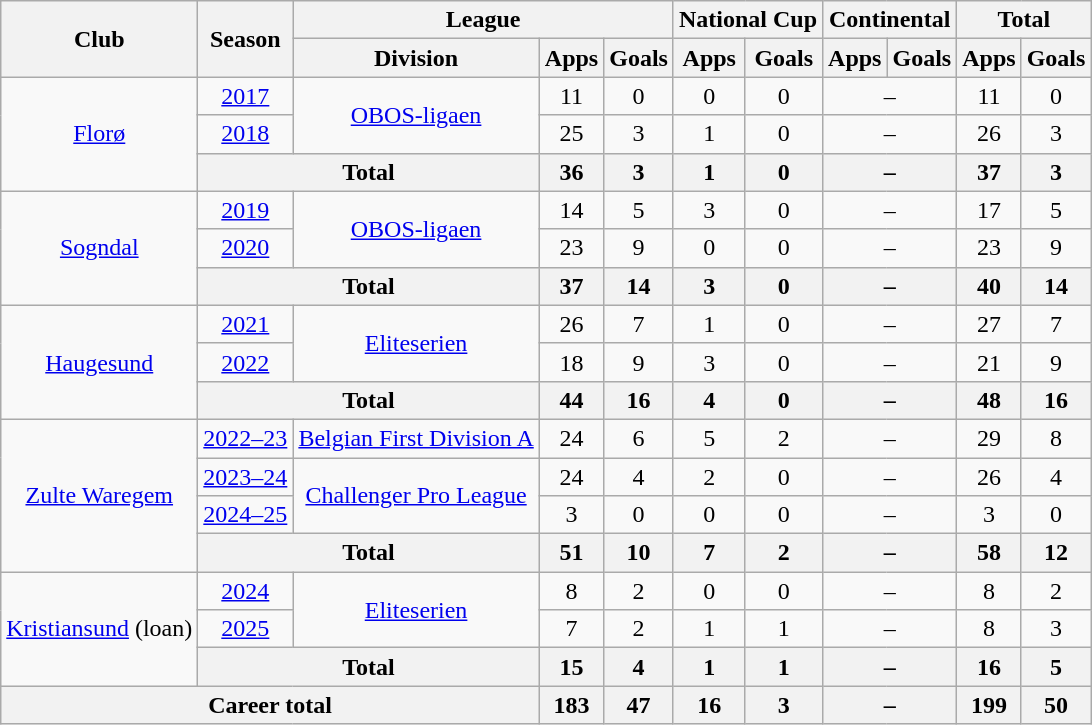<table class="wikitable" style="text-align:center">
<tr>
<th rowspan="2">Club</th>
<th rowspan="2">Season</th>
<th colspan="3">League</th>
<th colspan="2">National Cup</th>
<th colspan="2">Continental</th>
<th colspan="2">Total</th>
</tr>
<tr>
<th>Division</th>
<th>Apps</th>
<th>Goals</th>
<th>Apps</th>
<th>Goals</th>
<th>Apps</th>
<th>Goals</th>
<th>Apps</th>
<th>Goals</th>
</tr>
<tr>
<td rowspan="3"><a href='#'>Florø</a></td>
<td><a href='#'>2017</a></td>
<td rowspan="2"><a href='#'>OBOS-ligaen</a></td>
<td>11</td>
<td>0</td>
<td>0</td>
<td>0</td>
<td colspan="2">–</td>
<td>11</td>
<td>0</td>
</tr>
<tr>
<td><a href='#'>2018</a></td>
<td>25</td>
<td>3</td>
<td>1</td>
<td>0</td>
<td colspan="2">–</td>
<td>26</td>
<td>3</td>
</tr>
<tr>
<th colspan="2">Total</th>
<th>36</th>
<th>3</th>
<th>1</th>
<th>0</th>
<th colspan="2">–</th>
<th>37</th>
<th>3</th>
</tr>
<tr>
<td rowspan="3"><a href='#'>Sogndal</a></td>
<td><a href='#'>2019</a></td>
<td rowspan="2"><a href='#'>OBOS-ligaen</a></td>
<td>14</td>
<td>5</td>
<td>3</td>
<td>0</td>
<td colspan="2">–</td>
<td>17</td>
<td>5</td>
</tr>
<tr>
<td><a href='#'>2020</a></td>
<td>23</td>
<td>9</td>
<td>0</td>
<td>0</td>
<td colspan="2">–</td>
<td>23</td>
<td>9</td>
</tr>
<tr>
<th colspan="2">Total</th>
<th>37</th>
<th>14</th>
<th>3</th>
<th>0</th>
<th colspan="2">–</th>
<th>40</th>
<th>14</th>
</tr>
<tr>
<td rowspan="3"><a href='#'>Haugesund</a></td>
<td><a href='#'>2021</a></td>
<td rowspan="2"><a href='#'>Eliteserien</a></td>
<td>26</td>
<td>7</td>
<td>1</td>
<td>0</td>
<td colspan="2">–</td>
<td>27</td>
<td>7</td>
</tr>
<tr>
<td><a href='#'>2022</a></td>
<td>18</td>
<td>9</td>
<td>3</td>
<td>0</td>
<td colspan="2">–</td>
<td>21</td>
<td>9</td>
</tr>
<tr>
<th colspan="2">Total</th>
<th>44</th>
<th>16</th>
<th>4</th>
<th>0</th>
<th colspan="2">–</th>
<th>48</th>
<th>16</th>
</tr>
<tr>
<td rowspan="4"><a href='#'>Zulte Waregem</a></td>
<td><a href='#'>2022–23</a></td>
<td rowspan="1"><a href='#'>Belgian First Division A</a></td>
<td>24</td>
<td>6</td>
<td>5</td>
<td>2</td>
<td colspan="2">–</td>
<td>29</td>
<td>8</td>
</tr>
<tr>
<td><a href='#'>2023–24</a></td>
<td rowspan="2"><a href='#'>Challenger Pro League</a></td>
<td>24</td>
<td>4</td>
<td>2</td>
<td>0</td>
<td colspan="2">–</td>
<td>26</td>
<td>4</td>
</tr>
<tr>
<td><a href='#'>2024–25</a></td>
<td>3</td>
<td>0</td>
<td>0</td>
<td>0</td>
<td colspan="2">–</td>
<td>3</td>
<td>0</td>
</tr>
<tr>
<th colspan="2">Total</th>
<th>51</th>
<th>10</th>
<th>7</th>
<th>2</th>
<th colspan="2">–</th>
<th>58</th>
<th>12</th>
</tr>
<tr>
<td rowspan="3"><a href='#'>Kristiansund</a> (loan)</td>
<td><a href='#'>2024</a></td>
<td rowspan="2"><a href='#'>Eliteserien</a></td>
<td>8</td>
<td>2</td>
<td>0</td>
<td>0</td>
<td colspan="2">–</td>
<td>8</td>
<td>2</td>
</tr>
<tr>
<td><a href='#'>2025</a></td>
<td>7</td>
<td>2</td>
<td>1</td>
<td>1</td>
<td colspan="2">–</td>
<td>8</td>
<td>3</td>
</tr>
<tr>
<th colspan="2">Total</th>
<th>15</th>
<th>4</th>
<th>1</th>
<th>1</th>
<th colspan="2">–</th>
<th>16</th>
<th>5</th>
</tr>
<tr>
<th colspan="3">Career total</th>
<th>183</th>
<th>47</th>
<th>16</th>
<th>3</th>
<th colspan="2">–</th>
<th>199</th>
<th>50</th>
</tr>
</table>
